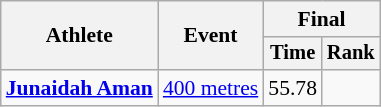<table class="wikitable" style="font-size:90%">
<tr>
<th rowspan="2">Athlete</th>
<th rowspan="2">Event</th>
<th colspan="2">Final</th>
</tr>
<tr style="font-size:95%">
<th>Time</th>
<th>Rank</th>
</tr>
<tr align=center>
<td align=left><strong><a href='#'>Junaidah Aman</a></strong></td>
<td align=left><a href='#'>400 metres</a></td>
<td>55.78</td>
<td></td>
</tr>
</table>
